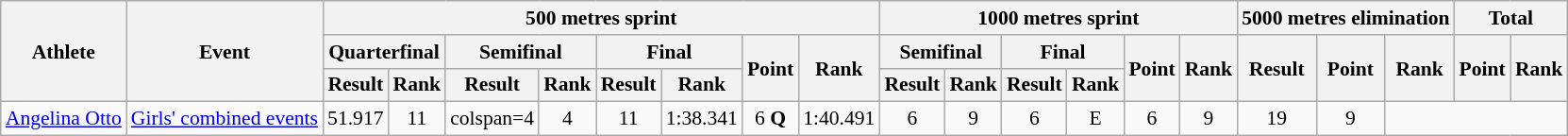<table class=wikitable style=font-size:90%;text-align:center>
<tr>
<th rowspan=3>Athlete</th>
<th rowspan=3>Event</th>
<th colspan=8>500 metres sprint</th>
<th colspan=6>1000 metres sprint</th>
<th colspan=3>5000 metres elimination</th>
<th colspan=2>Total</th>
</tr>
<tr>
<th colspan=2>Quarterfinal</th>
<th colspan=2>Semifinal</th>
<th colspan=2>Final</th>
<th rowspan=2>Point</th>
<th rowspan=2>Rank</th>
<th colspan=2>Semifinal</th>
<th colspan=2>Final</th>
<th rowspan=2>Point</th>
<th rowspan=2>Rank</th>
<th rowspan=2>Result</th>
<th rowspan=2>Point</th>
<th rowspan=2>Rank</th>
<th rowspan=2>Point</th>
<th rowspan=2>Rank</th>
</tr>
<tr>
<th>Result</th>
<th>Rank</th>
<th>Result</th>
<th>Rank</th>
<th>Result</th>
<th>Rank</th>
<th>Result</th>
<th>Rank</th>
<th>Result</th>
<th>Rank</th>
</tr>
<tr align=center>
<td align=left><a href='#'>Angelina Otto</a></td>
<td align=left><a href='#'>Girls' combined events</a></td>
<td>51.917</td>
<td>11</td>
<td>colspan=4 </td>
<td>4</td>
<td>11</td>
<td>1:38.341</td>
<td>6 <strong>Q</strong></td>
<td>1:40.491</td>
<td>6</td>
<td>9</td>
<td>6</td>
<td>E</td>
<td>6</td>
<td>9</td>
<td>19</td>
<td>9</td>
</tr>
</table>
